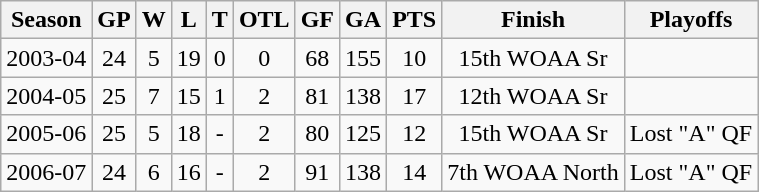<table class="wikitable">
<tr>
<th>Season</th>
<th>GP</th>
<th>W</th>
<th>L</th>
<th>T</th>
<th>OTL</th>
<th>GF</th>
<th>GA</th>
<th>PTS</th>
<th>Finish</th>
<th>Playoffs</th>
</tr>
<tr align="center">
<td>2003-04</td>
<td>24</td>
<td>5</td>
<td>19</td>
<td>0</td>
<td>0</td>
<td>68</td>
<td>155</td>
<td>10</td>
<td>15th WOAA Sr</td>
<td></td>
</tr>
<tr align="center">
<td>2004-05</td>
<td>25</td>
<td>7</td>
<td>15</td>
<td>1</td>
<td>2</td>
<td>81</td>
<td>138</td>
<td>17</td>
<td>12th WOAA Sr</td>
<td></td>
</tr>
<tr align="center">
<td>2005-06</td>
<td>25</td>
<td>5</td>
<td>18</td>
<td>-</td>
<td>2</td>
<td>80</td>
<td>125</td>
<td>12</td>
<td>15th WOAA Sr</td>
<td>Lost "A" QF</td>
</tr>
<tr align="center">
<td>2006-07</td>
<td>24</td>
<td>6</td>
<td>16</td>
<td>-</td>
<td>2</td>
<td>91</td>
<td>138</td>
<td>14</td>
<td>7th WOAA North</td>
<td>Lost "A" QF</td>
</tr>
</table>
